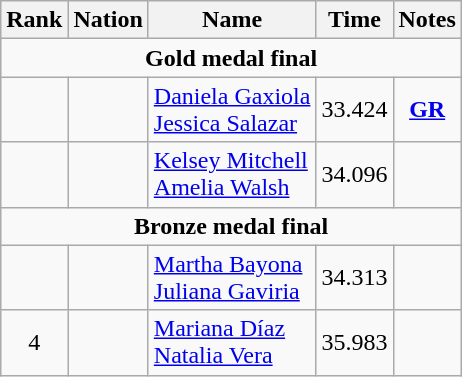<table class="wikitable sortable" style="text-align:center">
<tr>
<th>Rank</th>
<th>Nation</th>
<th>Name</th>
<th>Time</th>
<th>Notes</th>
</tr>
<tr>
<td colspan=5><strong>Gold medal final</strong></td>
</tr>
<tr>
<td></td>
<td align=left></td>
<td align=left><a href='#'>Daniela Gaxiola</a><br><a href='#'>Jessica Salazar</a></td>
<td>33.424</td>
<td><strong><a href='#'>GR</a></strong></td>
</tr>
<tr>
<td></td>
<td align=left></td>
<td align=left><a href='#'>Kelsey Mitchell</a><br><a href='#'>Amelia Walsh</a></td>
<td>34.096</td>
<td></td>
</tr>
<tr>
<td colspan=5><strong>Bronze medal final</strong></td>
</tr>
<tr>
<td></td>
<td align=left></td>
<td align=left><a href='#'>Martha Bayona</a><br><a href='#'>Juliana Gaviria</a></td>
<td>34.313</td>
<td></td>
</tr>
<tr>
<td>4</td>
<td align=left></td>
<td align=left><a href='#'>Mariana Díaz</a><br><a href='#'>Natalia Vera</a></td>
<td>35.983</td>
<td></td>
</tr>
</table>
